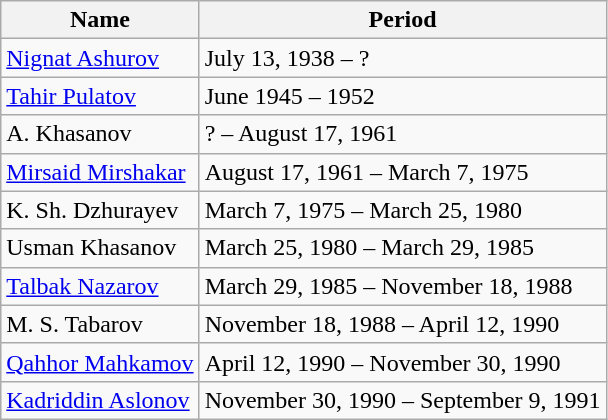<table class="wikitable">
<tr>
<th>Name</th>
<th>Period</th>
</tr>
<tr>
<td><a href='#'>Nignat Ashurov</a></td>
<td>July 13, 1938 – ?</td>
</tr>
<tr>
<td><a href='#'>Tahir Pulatov</a></td>
<td>June 1945 – 1952</td>
</tr>
<tr>
<td>A. Khasanov</td>
<td>? – August 17, 1961</td>
</tr>
<tr>
<td><a href='#'>Mirsaid Mirshakar</a></td>
<td>August 17, 1961 – March 7, 1975</td>
</tr>
<tr>
<td>K. Sh. Dzhurayev</td>
<td>March 7, 1975 – March 25, 1980</td>
</tr>
<tr>
<td>Usman Khasanov</td>
<td>March 25, 1980 – March 29, 1985</td>
</tr>
<tr>
<td><a href='#'>Talbak Nazarov</a></td>
<td>March 29, 1985 – November 18, 1988</td>
</tr>
<tr>
<td>M. S. Tabarov</td>
<td>November 18, 1988 – April 12, 1990</td>
</tr>
<tr>
<td><a href='#'>Qahhor Mahkamov</a></td>
<td>April 12, 1990 – November 30, 1990</td>
</tr>
<tr>
<td><a href='#'>Kadriddin Aslonov</a></td>
<td>November 30, 1990 – September 9, 1991</td>
</tr>
</table>
